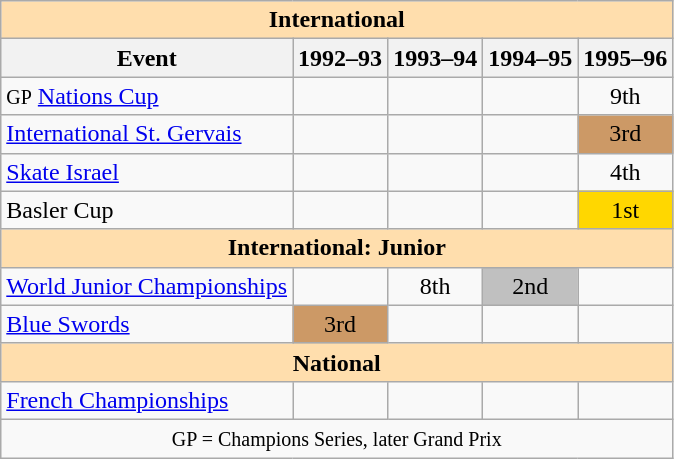<table class="wikitable" style="text-align:center">
<tr>
<th style="background-color: #ffdead; " colspan=5 align=center><strong>International</strong></th>
</tr>
<tr>
<th>Event</th>
<th>1992–93</th>
<th>1993–94</th>
<th>1994–95</th>
<th>1995–96</th>
</tr>
<tr>
<td align=left><small>GP</small> <a href='#'>Nations Cup</a></td>
<td></td>
<td></td>
<td></td>
<td>9th</td>
</tr>
<tr>
<td align=left><a href='#'>International St. Gervais</a></td>
<td></td>
<td></td>
<td></td>
<td bgcolor=cc9966>3rd</td>
</tr>
<tr>
<td align=left><a href='#'>Skate Israel</a></td>
<td></td>
<td></td>
<td></td>
<td>4th</td>
</tr>
<tr>
<td align=left>Basler Cup</td>
<td></td>
<td></td>
<td></td>
<td bgcolor=gold>1st</td>
</tr>
<tr>
<th style="background-color: #ffdead; " colspan=5 align=center><strong>International: Junior</strong></th>
</tr>
<tr>
<td align=left><a href='#'>World Junior Championships</a></td>
<td></td>
<td>8th</td>
<td bgcolor=silver>2nd</td>
<td></td>
</tr>
<tr>
<td align=left><a href='#'>Blue Swords</a></td>
<td bgcolor=cc9966>3rd</td>
<td></td>
<td></td>
<td></td>
</tr>
<tr>
<th style="background-color: #ffdead; " colspan=5 align=center><strong>National</strong></th>
</tr>
<tr>
<td align=left><a href='#'>French Championships</a></td>
<td></td>
<td></td>
<td></td>
<td></td>
</tr>
<tr>
<td colspan=5 align=center><small> GP = Champions Series, later Grand Prix </small></td>
</tr>
</table>
